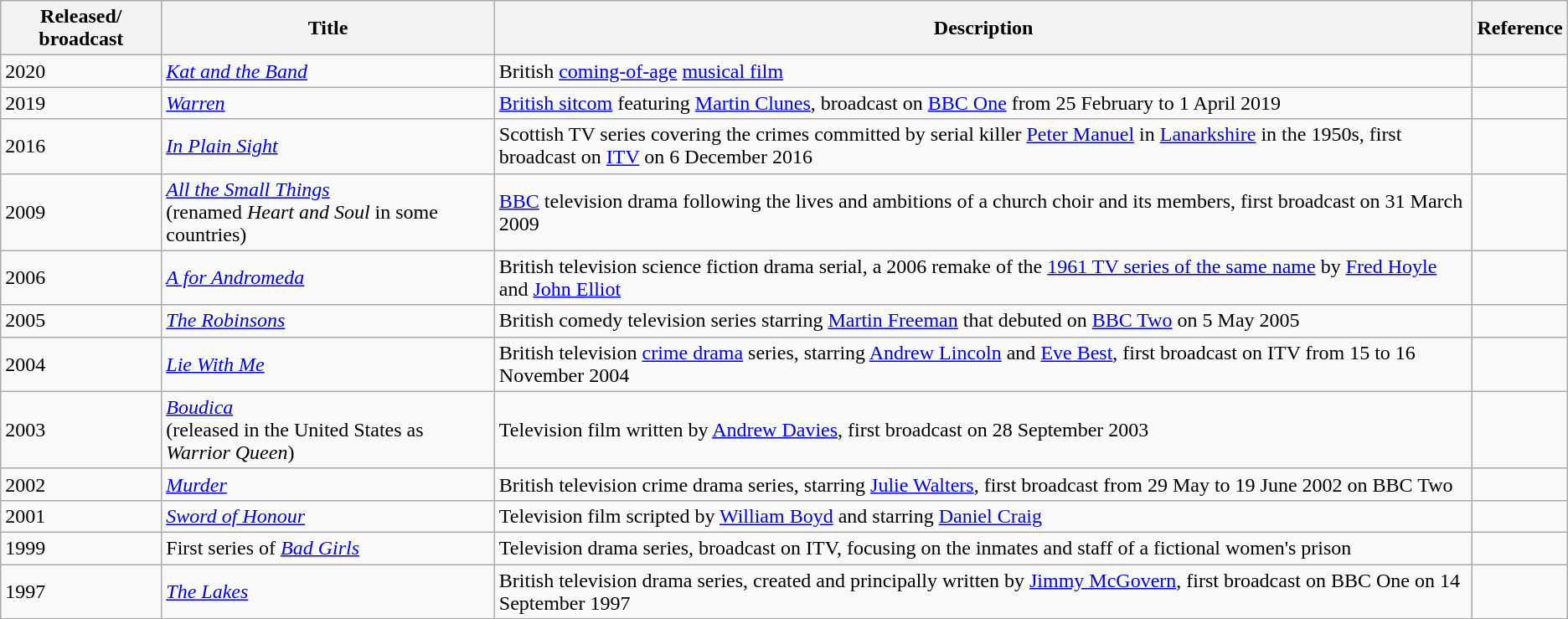<table class="wikitable sortable">
<tr>
<th>Released/ broadcast</th>
<th>Title</th>
<th>Description</th>
<th>Reference</th>
</tr>
<tr>
<td>2020</td>
<td><em><a href='#'>Kat and the Band</a></em></td>
<td>British <a href='#'>coming-of-age</a> <a href='#'>musical film</a></td>
<td></td>
</tr>
<tr>
<td>2019</td>
<td><em><a href='#'>Warren</a></em></td>
<td><a href='#'>British sitcom</a> featuring <a href='#'>Martin Clunes</a>, broadcast on <a href='#'>BBC One</a> from 25 February to 1 April 2019</td>
<td></td>
</tr>
<tr>
<td>2016</td>
<td><em><a href='#'>In Plain Sight</a></em></td>
<td>Scottish TV series covering the crimes committed by serial killer <a href='#'>Peter Manuel</a> in <a href='#'>Lanarkshire</a> in the 1950s, first broadcast on  <a href='#'>ITV</a> on 6 December 2016</td>
<td></td>
</tr>
<tr>
<td>2009</td>
<td><em><a href='#'>All the Small Things</a></em><br>(renamed <em>Heart and Soul</em> in some countries)</td>
<td><a href='#'>BBC</a> television drama following the lives and ambitions of a church choir and its members, first broadcast on 31 March 2009</td>
<td></td>
</tr>
<tr>
<td>2006</td>
<td><em><a href='#'>A for Andromeda</a></em></td>
<td>British television science fiction drama serial, a 2006 remake of the <a href='#'>1961 TV series of the same name</a> by <a href='#'>Fred Hoyle</a> and <a href='#'>John Elliot</a></td>
<td></td>
</tr>
<tr>
<td>2005</td>
<td><em><a href='#'>The Robinsons</a></em></td>
<td>British comedy television series starring <a href='#'>Martin Freeman</a> that debuted on <a href='#'>BBC Two</a> on 5 May 2005</td>
<td></td>
</tr>
<tr>
<td>2004</td>
<td><em><a href='#'>Lie With Me</a></em></td>
<td>British television <a href='#'>crime drama</a> series, starring <a href='#'>Andrew Lincoln</a> and <a href='#'>Eve Best</a>, first broadcast on ITV from 15 to 16 November 2004</td>
<td></td>
</tr>
<tr>
<td>2003</td>
<td><em><a href='#'>Boudica</a></em><br> (released in the United States as <em>Warrior Queen</em>)</td>
<td>Television film written by <a href='#'>Andrew Davies</a>, first broadcast on 28 September 2003</td>
<td></td>
</tr>
<tr>
<td>2002</td>
<td><em><a href='#'>Murder</a></em></td>
<td>British television crime drama series, starring <a href='#'>Julie Walters</a>, first broadcast from 29 May to 19 June 2002 on BBC Two</td>
<td></td>
</tr>
<tr>
<td>2001</td>
<td><em><a href='#'>Sword of Honour</a></em></td>
<td>Television film scripted by <a href='#'>William Boyd</a> and starring <a href='#'>Daniel Craig</a></td>
<td></td>
</tr>
<tr>
<td>1999</td>
<td>First series of <em><a href='#'>Bad Girls</a></em></td>
<td>Television drama series, broadcast on ITV, focusing on the inmates and staff of a fictional women's prison</td>
<td></td>
</tr>
<tr>
<td>1997</td>
<td><em><a href='#'>The Lakes</a></em></td>
<td>British television drama series, created and principally written by <a href='#'>Jimmy McGovern</a>, first broadcast on BBC One on 14 September 1997</td>
<td></td>
</tr>
</table>
